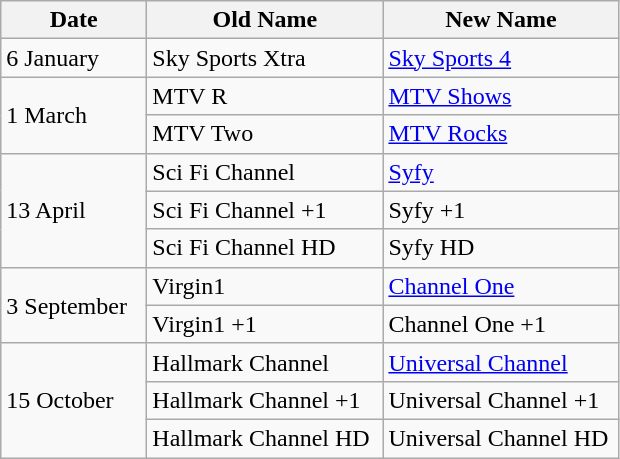<table class="wikitable">
<tr>
<th width=90>Date</th>
<th width=150>Old Name</th>
<th width=150>New Name</th>
</tr>
<tr>
<td>6 January</td>
<td>Sky Sports Xtra</td>
<td><a href='#'>Sky Sports 4</a></td>
</tr>
<tr>
<td rowspan=2>1 March</td>
<td>MTV R</td>
<td><a href='#'>MTV Shows</a></td>
</tr>
<tr>
<td>MTV Two</td>
<td><a href='#'>MTV Rocks</a></td>
</tr>
<tr>
<td rowspan=3>13 April</td>
<td>Sci Fi Channel</td>
<td><a href='#'>Syfy</a></td>
</tr>
<tr>
<td>Sci Fi Channel +1</td>
<td>Syfy +1</td>
</tr>
<tr>
<td>Sci Fi Channel HD</td>
<td>Syfy HD</td>
</tr>
<tr>
<td rowspan=2>3 September</td>
<td>Virgin1</td>
<td><a href='#'>Channel One</a></td>
</tr>
<tr>
<td>Virgin1 +1</td>
<td>Channel One +1</td>
</tr>
<tr>
<td rowspan=3>15 October</td>
<td>Hallmark Channel</td>
<td><a href='#'>Universal Channel</a></td>
</tr>
<tr>
<td>Hallmark Channel +1</td>
<td>Universal Channel +1</td>
</tr>
<tr>
<td>Hallmark Channel HD</td>
<td>Universal Channel HD</td>
</tr>
</table>
